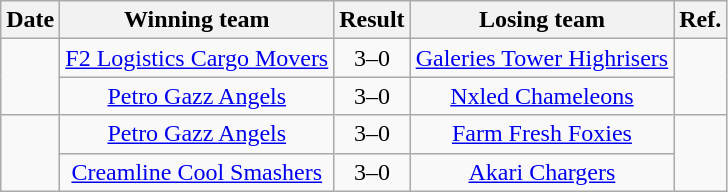<table class="wikitable sortable" style="text-align: center">
<tr>
<th>Date</th>
<th>Winning team</th>
<th>Result</th>
<th>Losing team</th>
<th class=unsortable>Ref.</th>
</tr>
<tr>
<td rowspan=2></td>
<td><a href='#'>F2 Logistics Cargo Movers</a></td>
<td>3–0</td>
<td><a href='#'>Galeries Tower Highrisers</a></td>
<td rowspan=2></td>
</tr>
<tr>
<td><a href='#'>Petro Gazz Angels</a></td>
<td>3–0</td>
<td><a href='#'>Nxled Chameleons</a></td>
</tr>
<tr>
<td rowspan=2></td>
<td><a href='#'>Petro Gazz Angels</a></td>
<td>3–0</td>
<td><a href='#'>Farm Fresh Foxies</a></td>
<td rowspan=2></td>
</tr>
<tr>
<td><a href='#'>Creamline Cool Smashers</a></td>
<td>3–0</td>
<td><a href='#'>Akari Chargers</a></td>
</tr>
</table>
